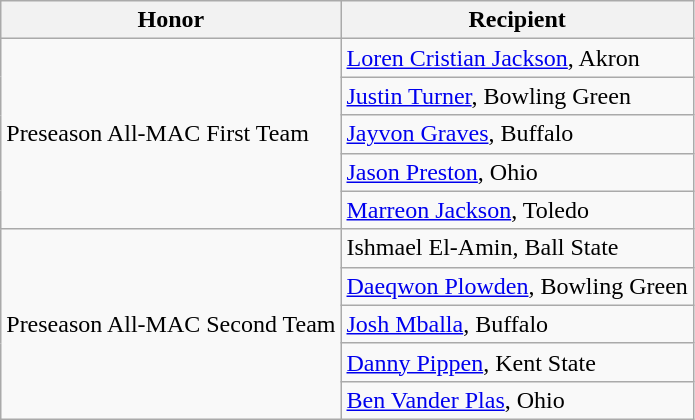<table class="wikitable" border="1">
<tr>
<th>Honor</th>
<th>Recipient</th>
</tr>
<tr>
<td rowspan=5 valign=middle>Preseason All-MAC First Team</td>
<td><a href='#'>Loren Cristian Jackson</a>, Akron</td>
</tr>
<tr>
<td><a href='#'>Justin Turner</a>, Bowling Green</td>
</tr>
<tr>
<td><a href='#'>Jayvon Graves</a>, Buffalo</td>
</tr>
<tr>
<td><a href='#'>Jason Preston</a>, Ohio</td>
</tr>
<tr>
<td><a href='#'>Marreon Jackson</a>, Toledo</td>
</tr>
<tr>
<td rowspan=6 valign=middle>Preseason All-MAC Second Team</td>
<td>Ishmael El-Amin, Ball State</td>
</tr>
<tr>
<td><a href='#'>Daeqwon Plowden</a>, Bowling Green</td>
</tr>
<tr>
<td><a href='#'>Josh Mballa</a>, Buffalo</td>
</tr>
<tr>
<td><a href='#'>Danny Pippen</a>, Kent State</td>
</tr>
<tr>
<td><a href='#'>Ben Vander Plas</a>, Ohio</td>
</tr>
</table>
